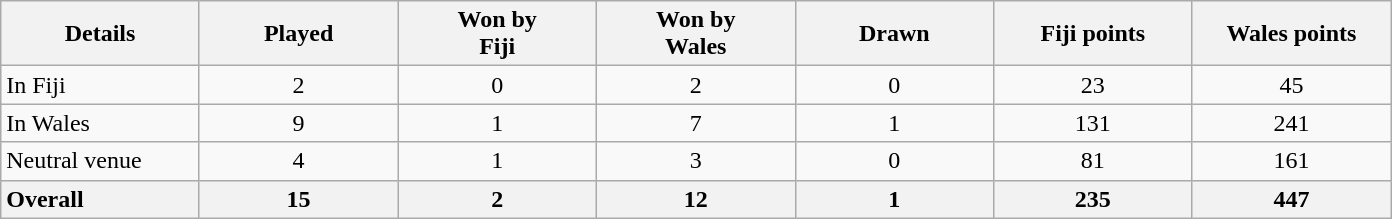<table class="wikitable sortable" style="text-align:center">
<tr>
<th width="125">Details</th>
<th width="125">Played</th>
<th width="125">Won by<br>Fiji</th>
<th width="125">Won by<br>Wales</th>
<th width="125">Drawn</th>
<th width="125">Fiji points</th>
<th width="125">Wales points</th>
</tr>
<tr>
<td style="text-align:left">In Fiji</td>
<td>2</td>
<td>0</td>
<td>2</td>
<td>0</td>
<td>23</td>
<td>45</td>
</tr>
<tr>
<td style="text-align:left">In Wales</td>
<td>9</td>
<td>1</td>
<td>7</td>
<td>1</td>
<td>131</td>
<td>241</td>
</tr>
<tr>
<td style="text-align:left">Neutral venue</td>
<td>4</td>
<td>1</td>
<td>3</td>
<td>0</td>
<td>81</td>
<td>161</td>
</tr>
<tr class="sortbottom">
<th style="text-align:left">Overall</th>
<th>15</th>
<th>2</th>
<th>12</th>
<th>1</th>
<th>235</th>
<th>447</th>
</tr>
</table>
